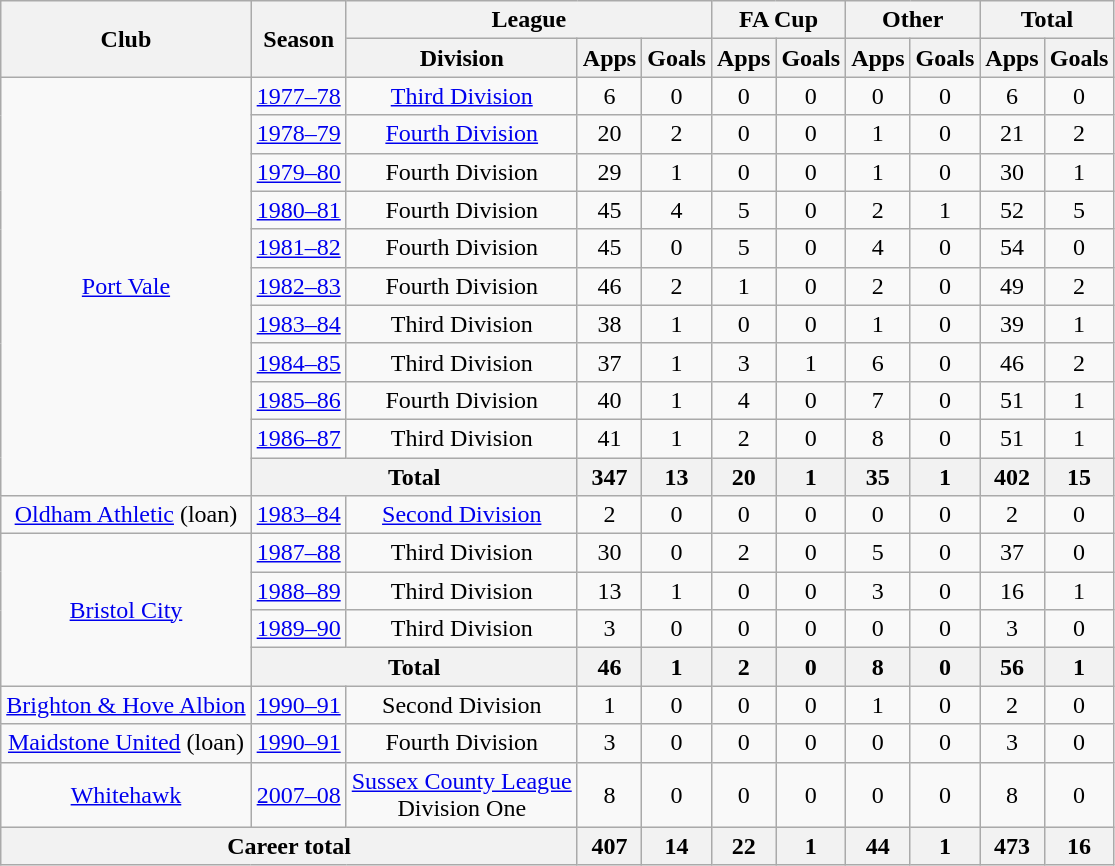<table class="wikitable" style="text-align: center;">
<tr>
<th rowspan="2">Club</th>
<th rowspan="2">Season</th>
<th colspan="3">League</th>
<th colspan="2">FA Cup</th>
<th colspan="2">Other</th>
<th colspan="2">Total</th>
</tr>
<tr>
<th>Division</th>
<th>Apps</th>
<th>Goals</th>
<th>Apps</th>
<th>Goals</th>
<th>Apps</th>
<th>Goals</th>
<th>Apps</th>
<th>Goals</th>
</tr>
<tr>
<td rowspan="11"><a href='#'>Port Vale</a></td>
<td><a href='#'>1977–78</a></td>
<td><a href='#'>Third Division</a></td>
<td>6</td>
<td>0</td>
<td>0</td>
<td>0</td>
<td>0</td>
<td>0</td>
<td>6</td>
<td>0</td>
</tr>
<tr>
<td><a href='#'>1978–79</a></td>
<td><a href='#'>Fourth Division</a></td>
<td>20</td>
<td>2</td>
<td>0</td>
<td>0</td>
<td>1</td>
<td>0</td>
<td>21</td>
<td>2</td>
</tr>
<tr>
<td><a href='#'>1979–80</a></td>
<td>Fourth Division</td>
<td>29</td>
<td>1</td>
<td>0</td>
<td>0</td>
<td>1</td>
<td>0</td>
<td>30</td>
<td>1</td>
</tr>
<tr>
<td><a href='#'>1980–81</a></td>
<td>Fourth Division</td>
<td>45</td>
<td>4</td>
<td>5</td>
<td>0</td>
<td>2</td>
<td>1</td>
<td>52</td>
<td>5</td>
</tr>
<tr>
<td><a href='#'>1981–82</a></td>
<td>Fourth Division</td>
<td>45</td>
<td>0</td>
<td>5</td>
<td>0</td>
<td>4</td>
<td>0</td>
<td>54</td>
<td>0</td>
</tr>
<tr>
<td><a href='#'>1982–83</a></td>
<td>Fourth Division</td>
<td>46</td>
<td>2</td>
<td>1</td>
<td>0</td>
<td>2</td>
<td>0</td>
<td>49</td>
<td>2</td>
</tr>
<tr>
<td><a href='#'>1983–84</a></td>
<td>Third Division</td>
<td>38</td>
<td>1</td>
<td>0</td>
<td>0</td>
<td>1</td>
<td>0</td>
<td>39</td>
<td>1</td>
</tr>
<tr>
<td><a href='#'>1984–85</a></td>
<td>Third Division</td>
<td>37</td>
<td>1</td>
<td>3</td>
<td>1</td>
<td>6</td>
<td>0</td>
<td>46</td>
<td>2</td>
</tr>
<tr>
<td><a href='#'>1985–86</a></td>
<td>Fourth Division</td>
<td>40</td>
<td>1</td>
<td>4</td>
<td>0</td>
<td>7</td>
<td>0</td>
<td>51</td>
<td>1</td>
</tr>
<tr>
<td><a href='#'>1986–87</a></td>
<td>Third Division</td>
<td>41</td>
<td>1</td>
<td>2</td>
<td>0</td>
<td>8</td>
<td>0</td>
<td>51</td>
<td>1</td>
</tr>
<tr>
<th colspan="2">Total</th>
<th>347</th>
<th>13</th>
<th>20</th>
<th>1</th>
<th>35</th>
<th>1</th>
<th>402</th>
<th>15</th>
</tr>
<tr>
<td><a href='#'>Oldham Athletic</a> (loan)</td>
<td><a href='#'>1983–84</a></td>
<td><a href='#'>Second Division</a></td>
<td>2</td>
<td>0</td>
<td>0</td>
<td>0</td>
<td>0</td>
<td>0</td>
<td>2</td>
<td>0</td>
</tr>
<tr>
<td rowspan="4"><a href='#'>Bristol City</a></td>
<td><a href='#'>1987–88</a></td>
<td>Third Division</td>
<td>30</td>
<td>0</td>
<td>2</td>
<td>0</td>
<td>5</td>
<td>0</td>
<td>37</td>
<td>0</td>
</tr>
<tr>
<td><a href='#'>1988–89</a></td>
<td>Third Division</td>
<td>13</td>
<td>1</td>
<td>0</td>
<td>0</td>
<td>3</td>
<td>0</td>
<td>16</td>
<td>1</td>
</tr>
<tr>
<td><a href='#'>1989–90</a></td>
<td>Third Division</td>
<td>3</td>
<td>0</td>
<td>0</td>
<td>0</td>
<td>0</td>
<td>0</td>
<td>3</td>
<td>0</td>
</tr>
<tr>
<th colspan="2">Total</th>
<th>46</th>
<th>1</th>
<th>2</th>
<th>0</th>
<th>8</th>
<th>0</th>
<th>56</th>
<th>1</th>
</tr>
<tr>
<td><a href='#'>Brighton & Hove Albion</a></td>
<td><a href='#'>1990–91</a></td>
<td>Second Division</td>
<td>1</td>
<td>0</td>
<td>0</td>
<td>0</td>
<td>1</td>
<td>0</td>
<td>2</td>
<td>0</td>
</tr>
<tr>
<td><a href='#'>Maidstone United</a> (loan)</td>
<td><a href='#'>1990–91</a></td>
<td>Fourth Division</td>
<td>3</td>
<td>0</td>
<td>0</td>
<td>0</td>
<td>0</td>
<td>0</td>
<td>3</td>
<td>0</td>
</tr>
<tr>
<td><a href='#'>Whitehawk</a></td>
<td><a href='#'>2007–08</a></td>
<td><a href='#'>Sussex County League</a><br>Division One</td>
<td>8</td>
<td>0</td>
<td>0</td>
<td>0</td>
<td>0</td>
<td>0</td>
<td>8</td>
<td>0</td>
</tr>
<tr>
<th colspan="3">Career total</th>
<th>407</th>
<th>14</th>
<th>22</th>
<th>1</th>
<th>44</th>
<th>1</th>
<th>473</th>
<th>16</th>
</tr>
</table>
